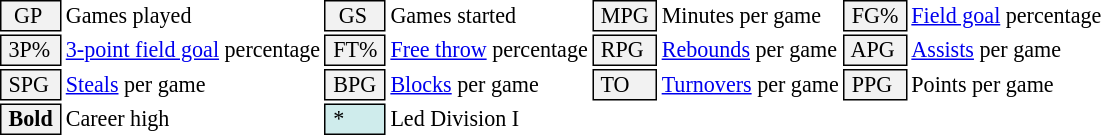<table class="toccolours" style="font-size: 92%; white-space: nowrap;">
<tr>
<td style="background-color: #F2F2F2; border: 1px solid black;">  GP</td>
<td>Games played</td>
<td style="background-color: #F2F2F2; border: 1px solid black">  GS </td>
<td>Games started</td>
<td style="background-color: #F2F2F2; border: 1px solid black"> MPG </td>
<td>Minutes per game</td>
<td style="background-color: #F2F2F2; border: 1px solid black;"> FG% </td>
<td><a href='#'>Field goal</a> percentage</td>
</tr>
<tr>
<td style="background-color: #F2F2F2; border: 1px solid black"> 3P% </td>
<td><a href='#'>3-point field goal</a> percentage</td>
<td style="background-color: #F2F2F2; border: 1px solid black"> FT% </td>
<td><a href='#'>Free throw</a> percentage</td>
<td style="background-color: #F2F2F2; border: 1px solid black;"> RPG </td>
<td><a href='#'>Rebounds</a> per game</td>
<td style="background-color: #F2F2F2; border: 1px solid black"> APG </td>
<td><a href='#'>Assists</a> per game</td>
</tr>
<tr>
<td style="background-color: #F2F2F2; border: 1px solid black"> SPG </td>
<td><a href='#'>Steals</a> per game</td>
<td style="background-color: #F2F2F2; border: 1px solid black;"> BPG </td>
<td><a href='#'>Blocks</a> per game</td>
<td style="background-color: #F2F2F2; border: 1px solid black"> TO </td>
<td><a href='#'>Turnovers</a> per game</td>
<td style="background-color: #F2F2F2; border: 1px solid black"> PPG </td>
<td>Points per game</td>
</tr>
<tr>
<td style="background-color: #F2F2F2; border: 1px solid black"> <strong>Bold</strong> </td>
<td>Career high</td>
<td style="background-color: #cfecec; border: 1px solid black"> * </td>
<td>Led Division I</td>
</tr>
</table>
